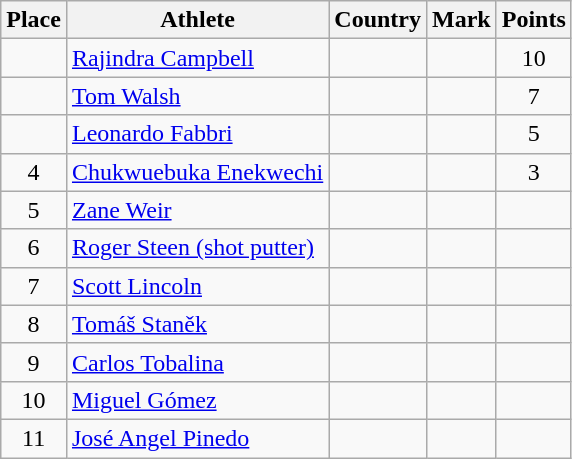<table class="wikitable">
<tr>
<th>Place</th>
<th>Athlete</th>
<th>Country</th>
<th>Mark</th>
<th>Points</th>
</tr>
<tr>
<td align=center></td>
<td><a href='#'>Rajindra Campbell</a></td>
<td></td>
<td></td>
<td align=center>10</td>
</tr>
<tr>
<td align=center></td>
<td><a href='#'>Tom Walsh</a></td>
<td></td>
<td></td>
<td align=center>7</td>
</tr>
<tr>
<td align=center></td>
<td><a href='#'>Leonardo Fabbri</a></td>
<td></td>
<td></td>
<td align=center>5</td>
</tr>
<tr>
<td align=center>4</td>
<td><a href='#'>Chukwuebuka Enekwechi</a></td>
<td></td>
<td></td>
<td align=center>3</td>
</tr>
<tr>
<td align=center>5</td>
<td><a href='#'>Zane Weir</a></td>
<td></td>
<td></td>
<td align=center></td>
</tr>
<tr>
<td align=center>6</td>
<td><a href='#'>Roger Steen (shot putter)</a></td>
<td></td>
<td></td>
<td align=center></td>
</tr>
<tr>
<td align=center>7</td>
<td><a href='#'>Scott Lincoln</a></td>
<td></td>
<td></td>
<td align=center></td>
</tr>
<tr>
<td align=center>8</td>
<td><a href='#'>Tomáš Staněk</a></td>
<td></td>
<td></td>
<td align=center></td>
</tr>
<tr>
<td align=center>9</td>
<td><a href='#'>Carlos Tobalina</a></td>
<td></td>
<td></td>
<td align=center></td>
</tr>
<tr>
<td align=center>10</td>
<td><a href='#'>Miguel Gómez</a></td>
<td></td>
<td></td>
<td align=center></td>
</tr>
<tr>
<td align=center>11</td>
<td><a href='#'>José Angel Pinedo</a></td>
<td></td>
<td></td>
<td align=center></td>
</tr>
</table>
